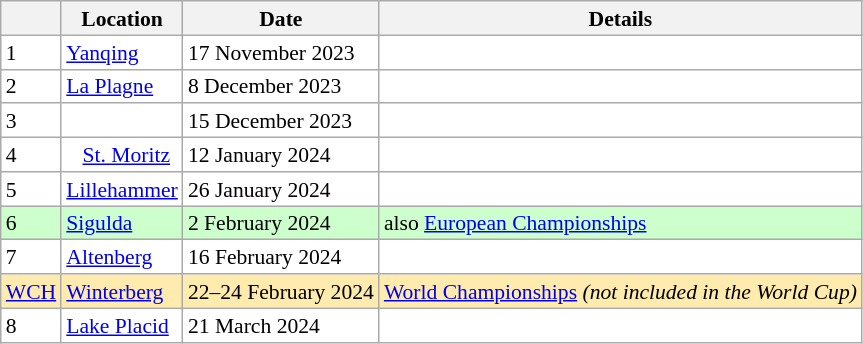<table class="wikitable plainrowheaders" style="background:#fff; font-size:90%; line-height:16px; border:grey solid 1px; border-collapse:collapse;">
<tr>
<th></th>
<th>Location</th>
<th>Date</th>
<th>Details</th>
</tr>
<tr>
<td>1</td>
<td style="text-align:left"> <a href='#'>Yanqing</a></td>
<td style="text-align:left">17 November 2023</td>
<td></td>
</tr>
<tr>
<td>2</td>
<td style="text-align:left"> <a href='#'>La Plagne</a></td>
<td style="text-align:left">8 December 2023</td>
<td></td>
</tr>
<tr>
<td>3</td>
<td style="text-align:left"></td>
<td style="text-align:left">15 December 2023</td>
<td></td>
</tr>
<tr>
<td>4</td>
<td style="text-align:left">   <a href='#'>St. Moritz</a></td>
<td style="text-align:left">12 January 2024</td>
<td></td>
</tr>
<tr>
<td>5</td>
<td style="text-align:left"> <a href='#'>Lillehammer</a></td>
<td style="text-align:left">26 January 2024</td>
<td></td>
</tr>
<tr style="background:#CCFFCC">
<td>6</td>
<td style="text-align:left"> <a href='#'>Sigulda</a></td>
<td style="text-align:left">2 February 2024</td>
<td>also <a href='#'>European Championships</a></td>
</tr>
<tr>
<td>7</td>
<td style="text-align:left"> <a href='#'>Altenberg</a></td>
<td style="text-align:left">16 February 2024</td>
<td></td>
</tr>
<tr style="background:#FFEBAD">
<td><a href='#'>WCH</a></td>
<td style="text-align:left"> <a href='#'>Winterberg</a></td>
<td style="text-align:left">22–24 February 2024</td>
<td><a href='#'>World Championships</a> <em>(not included in the World Cup)</em></td>
</tr>
<tr>
<td>8</td>
<td style="text-align:left"> <a href='#'>Lake Placid</a></td>
<td style="text-align:left">21 March 2024</td>
<td></td>
</tr>
</table>
